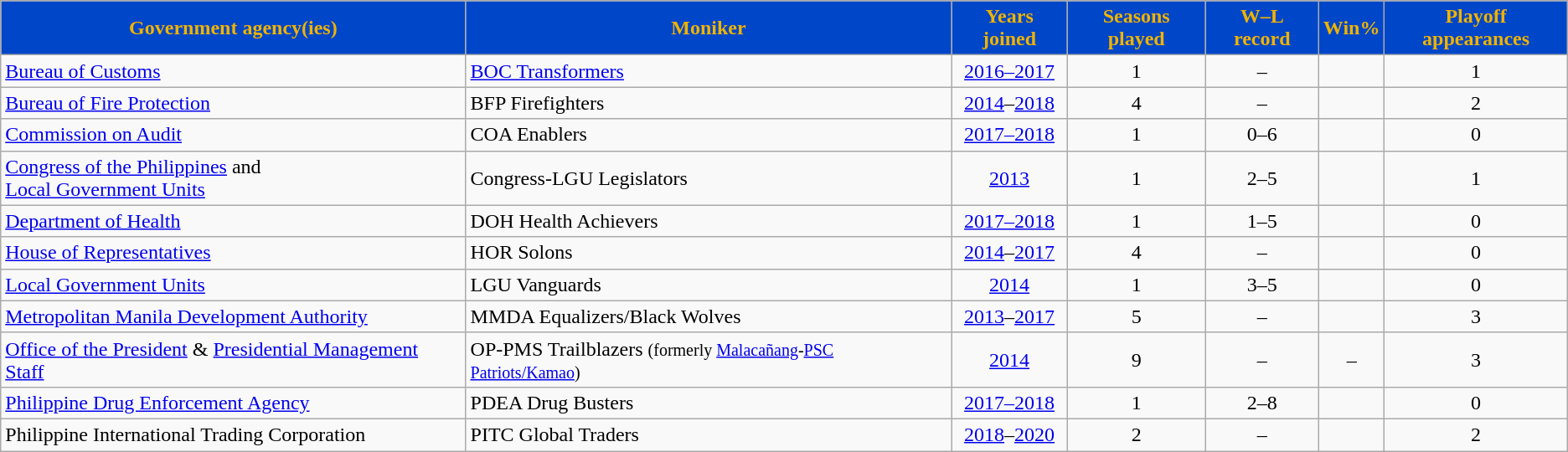<table class="wikitable sortable">
<tr>
<th style="background:#0046C8; color:#F0B300;">Government agency(ies)</th>
<th style="background:#0046C8; color:#F0B300;">Moniker</th>
<th style="background:#0046C8; color:#F0B300;">Years joined</th>
<th style="background:#0046C8; color:#F0B300;">Seasons played</th>
<th style="background:#0046C8; color:#F0B300;">W–L record</th>
<th style="background:#0046C8; color:#F0B300;">Win%</th>
<th style="background:#0046C8; color:#F0B300;">Playoff appearances</th>
</tr>
<tr>
<td><a href='#'>Bureau of Customs</a></td>
<td><a href='#'>BOC Transformers</a></td>
<td style="text-align:center;"><a href='#'>2016–2017</a></td>
<td style="text-align:center;">1</td>
<td style="text-align:center;">–</td>
<td style="text-align:center;"></td>
<td style="text-align:center;">1</td>
</tr>
<tr>
<td><a href='#'>Bureau of Fire Protection</a></td>
<td>BFP Firefighters</td>
<td style="text-align:center;"><a href='#'>2014</a>–<a href='#'>2018</a></td>
<td style="text-align:center;">4</td>
<td style="text-align:center;">–</td>
<td style="text-align:center;"></td>
<td style="text-align:center;">2</td>
</tr>
<tr>
<td><a href='#'>Commission on Audit</a></td>
<td>COA Enablers</td>
<td style="text-align:center;"><a href='#'>2017–2018</a></td>
<td style="text-align:center;">1</td>
<td style="text-align:center;">0–6</td>
<td style="text-align:center;"></td>
<td style="text-align:center;">0</td>
</tr>
<tr>
<td><a href='#'>Congress of the Philippines</a> and<br><a href='#'>Local Government Units</a></td>
<td>Congress-LGU Legislators</td>
<td style="text-align:center;"><a href='#'>2013</a></td>
<td style="text-align:center;">1</td>
<td style="text-align:center;">2–5</td>
<td style="text-align:center;"></td>
<td style="text-align:center;">1</td>
</tr>
<tr>
<td><a href='#'>Department of Health</a></td>
<td>DOH Health Achievers</td>
<td style="text-align:center;"><a href='#'>2017–2018</a></td>
<td style="text-align:center;">1</td>
<td style="text-align:center;">1–5</td>
<td style="text-align:center;"></td>
<td style="text-align:center;">0</td>
</tr>
<tr>
<td><a href='#'>House of Representatives</a></td>
<td>HOR Solons</td>
<td style="text-align:center;"><a href='#'>2014</a>–<a href='#'>2017</a></td>
<td style="text-align:center;">4</td>
<td style="text-align:center;">–</td>
<td style="text-align:center;"></td>
<td style="text-align:center;">0</td>
</tr>
<tr>
<td><a href='#'>Local Government Units</a></td>
<td>LGU Vanguards</td>
<td style="text-align:center;"><a href='#'>2014</a></td>
<td style="text-align:center;">1</td>
<td style="text-align:center;">3–5</td>
<td style="text-align:center;"></td>
<td style="text-align:center;">0</td>
</tr>
<tr>
<td><a href='#'>Metropolitan Manila Development Authority</a></td>
<td>MMDA Equalizers/Black Wolves</td>
<td style="text-align:center;"><a href='#'>2013</a>–<a href='#'>2017</a></td>
<td style="text-align:center;">5</td>
<td style="text-align:center;">–</td>
<td style="text-align:center;"></td>
<td style="text-align:center;">3</td>
</tr>
<tr>
<td><a href='#'>Office of the President</a> & <a href='#'>Presidential Management Staff</a></td>
<td>OP-PMS Trailblazers <small>(formerly <a href='#'>Malacañang</a>-<a href='#'>PSC Patriots/Kamao</a>)</small></td>
<td style="text-align:center;"><a href='#'>2014</a></td>
<td style="text-align:center;">9</td>
<td style="text-align:center;">–</td>
<td style="text-align:center;">–</td>
<td style="text-align:center;">3</td>
</tr>
<tr>
<td><a href='#'>Philippine Drug Enforcement Agency</a></td>
<td>PDEA Drug Busters</td>
<td style="text-align:center;"><a href='#'>2017–2018</a></td>
<td style="text-align:center;">1</td>
<td style="text-align:center;">2–8</td>
<td style="text-align:center;"></td>
<td style="text-align:center;">0</td>
</tr>
<tr>
<td>Philippine International Trading Corporation</td>
<td>PITC Global Traders</td>
<td style="text-align:center;"><a href='#'>2018</a>–<a href='#'>2020</a></td>
<td style="text-align:center;">2</td>
<td style="text-align:center;">–</td>
<td style="text-align:center;"></td>
<td style="text-align:center;">2</td>
</tr>
</table>
